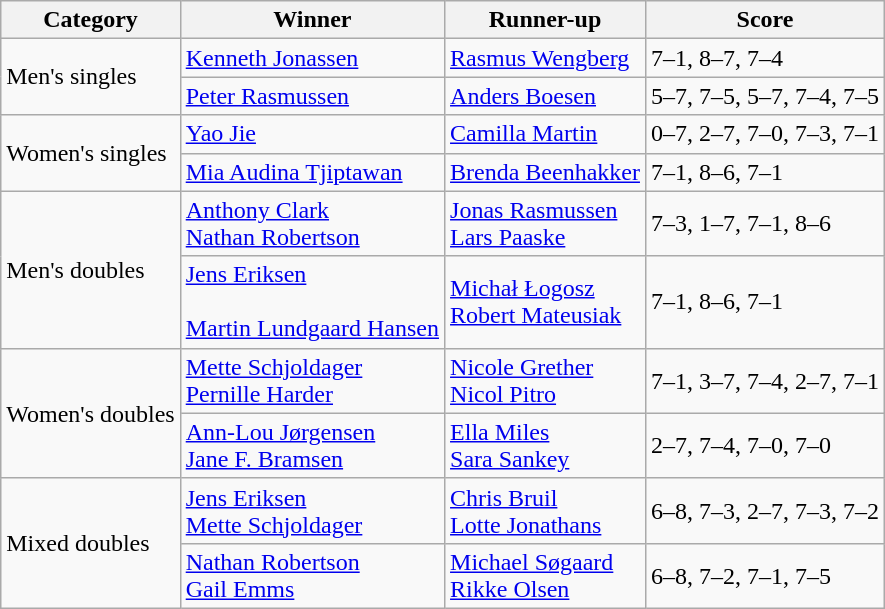<table class="wikitable">
<tr>
<th>Category</th>
<th>Winner</th>
<th>Runner-up</th>
<th>Score</th>
</tr>
<tr>
<td rowspan=2>Men's singles</td>
<td> <a href='#'>Kenneth Jonassen</a></td>
<td> <a href='#'>Rasmus Wengberg</a></td>
<td>7–1, 8–7, 7–4</td>
</tr>
<tr>
<td> <a href='#'>Peter Rasmussen</a></td>
<td> <a href='#'>Anders Boesen</a></td>
<td>5–7, 7–5, 5–7, 7–4, 7–5</td>
</tr>
<tr>
<td rowspan=2>Women's singles</td>
<td> <a href='#'>Yao Jie</a></td>
<td> <a href='#'>Camilla Martin</a></td>
<td>0–7, 2–7, 7–0, 7–3, 7–1</td>
</tr>
<tr>
<td> <a href='#'>Mia Audina Tjiptawan</a></td>
<td> <a href='#'>Brenda Beenhakker</a></td>
<td>7–1, 8–6, 7–1</td>
</tr>
<tr>
<td rowspan=2>Men's doubles</td>
<td> <a href='#'>Anthony Clark</a><br> <a href='#'>Nathan Robertson</a></td>
<td> <a href='#'>Jonas Rasmussen</a><br> <a href='#'>Lars Paaske</a></td>
<td>7–3, 1–7, 7–1, 8–6</td>
</tr>
<tr>
<td> <a href='#'>Jens Eriksen</a><br><br> <a href='#'>Martin Lundgaard Hansen</a></td>
<td> <a href='#'>Michał Łogosz</a><br> <a href='#'>Robert Mateusiak</a></td>
<td>7–1, 8–6, 7–1</td>
</tr>
<tr>
<td rowspan=2>Women's doubles</td>
<td> <a href='#'>Mette Schjoldager</a><br>  <a href='#'>Pernille Harder</a></td>
<td> <a href='#'>Nicole Grether</a><br> <a href='#'>Nicol Pitro</a></td>
<td>7–1, 3–7, 7–4, 2–7, 7–1</td>
</tr>
<tr>
<td> <a href='#'>Ann-Lou Jørgensen</a><br> <a href='#'>Jane F. Bramsen</a></td>
<td> <a href='#'>Ella Miles</a><br> <a href='#'>Sara Sankey</a></td>
<td>2–7, 7–4, 7–0, 7–0</td>
</tr>
<tr>
<td rowspan=2>Mixed doubles</td>
<td> <a href='#'>Jens Eriksen</a><br> <a href='#'>Mette Schjoldager</a></td>
<td> <a href='#'>Chris Bruil</a><br> <a href='#'>Lotte Jonathans</a></td>
<td>6–8, 7–3, 2–7, 7–3, 7–2</td>
</tr>
<tr>
<td> <a href='#'>Nathan Robertson</a><br> <a href='#'>Gail Emms</a></td>
<td> <a href='#'>Michael Søgaard</a><br> <a href='#'>Rikke Olsen</a></td>
<td>6–8, 7–2, 7–1, 7–5</td>
</tr>
</table>
